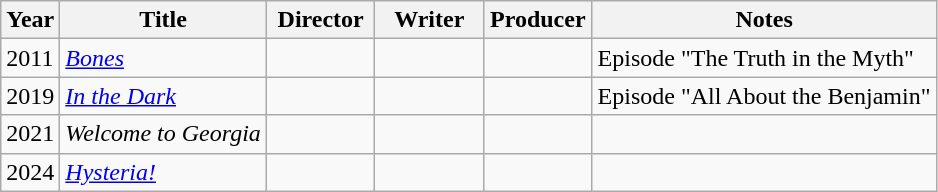<table class="wikitable">
<tr>
<th>Year</th>
<th>Title</th>
<th width=65>Director</th>
<th width=65>Writer</th>
<th width=65>Producer</th>
<th>Notes</th>
</tr>
<tr>
<td>2011</td>
<td><em><a href='#'>Bones</a></em></td>
<td></td>
<td></td>
<td></td>
<td>Episode "The Truth in the Myth"</td>
</tr>
<tr>
<td>2019</td>
<td><em><a href='#'>In the Dark</a></em></td>
<td></td>
<td></td>
<td></td>
<td>Episode "All About the Benjamin"</td>
</tr>
<tr>
<td>2021</td>
<td><em>Welcome to Georgia</em></td>
<td></td>
<td></td>
<td></td>
<td></td>
</tr>
<tr>
<td>2024</td>
<td><em><a href='#'>Hysteria!</a></em></td>
<td></td>
<td></td>
<td></td>
<td></td>
</tr>
</table>
